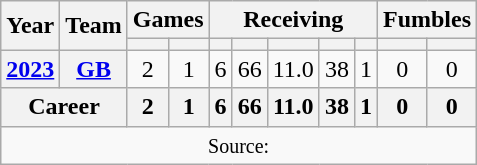<table class= "wikitable" style="text-align:center;">
<tr>
<th rowspan="2">Year</th>
<th rowspan="2">Team</th>
<th colspan="2">Games</th>
<th colspan="5">Receiving</th>
<th colspan="2">Fumbles</th>
</tr>
<tr>
<th></th>
<th></th>
<th></th>
<th></th>
<th></th>
<th></th>
<th></th>
<th></th>
<th></th>
</tr>
<tr>
<th><a href='#'>2023</a></th>
<th><a href='#'>GB</a></th>
<td>2</td>
<td>1</td>
<td>6</td>
<td>66</td>
<td>11.0</td>
<td>38</td>
<td>1</td>
<td>0</td>
<td>0</td>
</tr>
<tr>
<th colspan="2">Career</th>
<th>2</th>
<th>1</th>
<th>6</th>
<th>66</th>
<th>11.0</th>
<th>38</th>
<th>1</th>
<th>0</th>
<th>0</th>
</tr>
<tr>
<td colspan="11"><small>Source: </small></td>
</tr>
</table>
